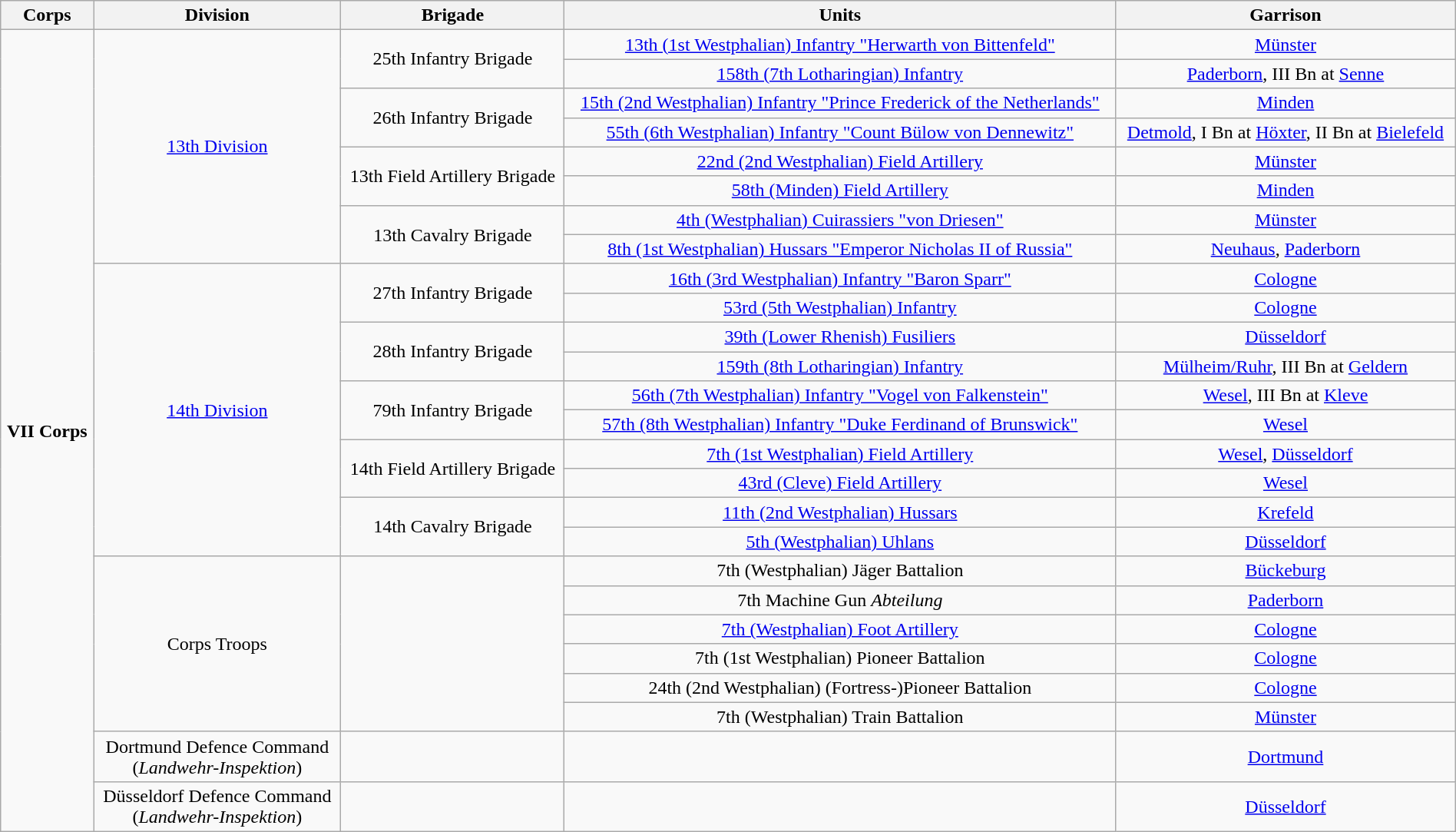<table class="wikitable collapsible collapsed" style="text-align:center; width:100%;">
<tr>
<th>Corps</th>
<th>Division</th>
<th>Brigade</th>
<th>Units</th>
<th>Garrison</th>
</tr>
<tr>
<td ROWSPAN=26><strong>VII Corps</strong></td>
<td ROWSPAN=8><a href='#'>13th Division</a></td>
<td ROWSPAN=2>25th Infantry Brigade</td>
<td><a href='#'>13th (1st Westphalian) Infantry "Herwarth von Bittenfeld"</a></td>
<td><a href='#'>Münster</a></td>
</tr>
<tr>
<td><a href='#'>158th (7th Lotharingian) Infantry</a></td>
<td><a href='#'>Paderborn</a>, III Bn at <a href='#'>Senne</a></td>
</tr>
<tr>
<td ROWSPAN=2>26th Infantry Brigade</td>
<td><a href='#'>15th (2nd Westphalian) Infantry "Prince Frederick of the Netherlands"</a></td>
<td><a href='#'>Minden</a></td>
</tr>
<tr>
<td><a href='#'>55th (6th Westphalian) Infantry "Count Bülow von Dennewitz"</a></td>
<td><a href='#'>Detmold</a>, I Bn at <a href='#'>Höxter</a>, II Bn at <a href='#'>Bielefeld</a></td>
</tr>
<tr>
<td ROWSPAN=2>13th Field Artillery Brigade</td>
<td><a href='#'>22nd (2nd Westphalian) Field Artillery</a></td>
<td><a href='#'>Münster</a></td>
</tr>
<tr>
<td><a href='#'>58th (Minden) Field Artillery</a></td>
<td><a href='#'>Minden</a></td>
</tr>
<tr>
<td ROWSPAN=2>13th Cavalry Brigade</td>
<td><a href='#'>4th (Westphalian) Cuirassiers "von Driesen"</a></td>
<td><a href='#'>Münster</a></td>
</tr>
<tr>
<td><a href='#'>8th (1st Westphalian) Hussars "Emperor Nicholas II of Russia"</a></td>
<td><a href='#'>Neuhaus</a>, <a href='#'>Paderborn</a></td>
</tr>
<tr>
<td ROWSPAN=10><a href='#'>14th Division</a></td>
<td ROWSPAN=2>27th Infantry Brigade</td>
<td><a href='#'>16th (3rd Westphalian) Infantry "Baron Sparr"</a></td>
<td><a href='#'>Cologne</a></td>
</tr>
<tr>
<td><a href='#'>53rd (5th Westphalian) Infantry</a></td>
<td><a href='#'>Cologne</a></td>
</tr>
<tr>
<td ROWSPAN=2>28th Infantry Brigade</td>
<td><a href='#'>39th (Lower Rhenish) Fusiliers</a></td>
<td><a href='#'>Düsseldorf</a></td>
</tr>
<tr>
<td><a href='#'>159th (8th Lotharingian) Infantry</a></td>
<td><a href='#'>Mülheim/Ruhr</a>, III Bn at <a href='#'>Geldern</a></td>
</tr>
<tr>
<td ROWSPAN=2>79th Infantry Brigade</td>
<td><a href='#'>56th (7th Westphalian) Infantry "Vogel von Falkenstein"</a></td>
<td><a href='#'>Wesel</a>, III Bn at <a href='#'>Kleve</a></td>
</tr>
<tr>
<td><a href='#'>57th (8th Westphalian) Infantry "Duke Ferdinand of Brunswick"</a></td>
<td><a href='#'>Wesel</a></td>
</tr>
<tr>
<td ROWSPAN=2>14th Field Artillery Brigade</td>
<td><a href='#'>7th (1st Westphalian) Field Artillery</a></td>
<td><a href='#'>Wesel</a>, <a href='#'>Düsseldorf</a></td>
</tr>
<tr>
<td><a href='#'>43rd (Cleve) Field Artillery</a></td>
<td><a href='#'>Wesel</a></td>
</tr>
<tr>
<td ROWSPAN=2>14th Cavalry Brigade</td>
<td><a href='#'>11th (2nd Westphalian) Hussars</a></td>
<td><a href='#'>Krefeld</a></td>
</tr>
<tr>
<td><a href='#'>5th (Westphalian) Uhlans</a></td>
<td><a href='#'>Düsseldorf</a></td>
</tr>
<tr>
<td ROWSPAN=6>Corps Troops</td>
<td ROWSPAN=6></td>
<td>7th (Westphalian) Jäger Battalion</td>
<td><a href='#'>Bückeburg</a></td>
</tr>
<tr>
<td>7th Machine Gun <em>Abteilung</em></td>
<td><a href='#'>Paderborn</a></td>
</tr>
<tr>
<td><a href='#'>7th (Westphalian) Foot Artillery</a></td>
<td><a href='#'>Cologne</a></td>
</tr>
<tr>
<td>7th (1st Westphalian) Pioneer Battalion</td>
<td><a href='#'>Cologne</a></td>
</tr>
<tr>
<td>24th (2nd Westphalian) (Fortress-)Pioneer Battalion</td>
<td><a href='#'>Cologne</a></td>
</tr>
<tr>
<td>7th (Westphalian) Train Battalion</td>
<td><a href='#'>Münster</a></td>
</tr>
<tr>
<td>Dortmund Defence Command<br>(<em>Landwehr-Inspektion</em>)</td>
<td></td>
<td></td>
<td><a href='#'>Dortmund</a></td>
</tr>
<tr>
<td>Düsseldorf Defence Command<br>(<em>Landwehr-Inspektion</em>)</td>
<td></td>
<td></td>
<td><a href='#'>Düsseldorf</a></td>
</tr>
</table>
